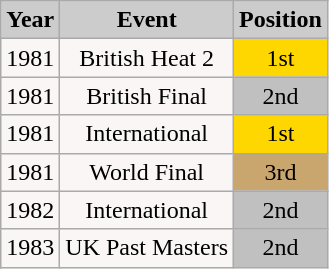<table class="wikitable" style="float:left;">
<tr>
<th style="background:#ccc; text-align:Center;">Year</th>
<th style="background:#ccc; text-align:Center;">Event</th>
<th style="background:#ccc; text-align:Center;">Position</th>
</tr>
<tr style="text-align:center;">
<td style="background:#faf6f6;">1981</td>
<td style="background:#faf6f6;">British Heat 2</td>
<td style="background:gold;">1st</td>
</tr>
<tr style="text-align:center;">
<td style="background:#faf6f6;">1981</td>
<td style="background:#faf6f6;">British Final</td>
<td style="background:silver;">2nd</td>
</tr>
<tr style="text-align:center;">
<td style="background:#faf6f6;">1981</td>
<td style="background:#faf6f6;">International</td>
<td style="background:gold;">1st</td>
</tr>
<tr style="text-align:center;">
<td style="background:#faf6f6;">1981</td>
<td style="background:#faf6f6;">World Final</td>
<td style="background:#caa66f;">3rd</td>
</tr>
<tr style="text-align:center;">
<td style="background:#faf6f6;">1982</td>
<td style="background:#faf6f6;">International</td>
<td style="background:silver;">2nd</td>
</tr>
<tr style="text-align:center;">
<td style="background:#faf6f6;">1983</td>
<td style="background:#faf6f6;">UK Past Masters</td>
<td style="background:silver;">2nd</td>
</tr>
</table>
